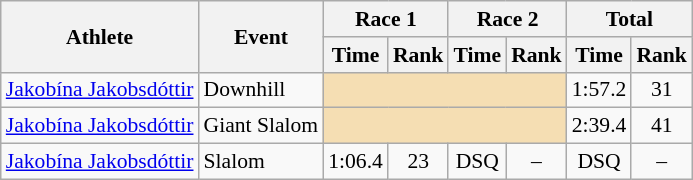<table class="wikitable" style="font-size:90%">
<tr>
<th rowspan="2">Athlete</th>
<th rowspan="2">Event</th>
<th colspan="2">Race 1</th>
<th colspan="2">Race 2</th>
<th colspan="2">Total</th>
</tr>
<tr>
<th>Time</th>
<th>Rank</th>
<th>Time</th>
<th>Rank</th>
<th>Time</th>
<th>Rank</th>
</tr>
<tr>
<td><a href='#'>Jakobína Jakobsdóttir</a></td>
<td>Downhill</td>
<td colspan="4" bgcolor="wheat"></td>
<td align="center">1:57.2</td>
<td align="center">31</td>
</tr>
<tr>
<td><a href='#'>Jakobína Jakobsdóttir</a></td>
<td>Giant Slalom</td>
<td colspan="4" bgcolor="wheat"></td>
<td align="center">2:39.4</td>
<td align="center">41</td>
</tr>
<tr>
<td><a href='#'>Jakobína Jakobsdóttir</a></td>
<td>Slalom</td>
<td align="center">1:06.4</td>
<td align="center">23</td>
<td align="center">DSQ</td>
<td align="center">–</td>
<td align="center">DSQ</td>
<td align="center">–</td>
</tr>
</table>
